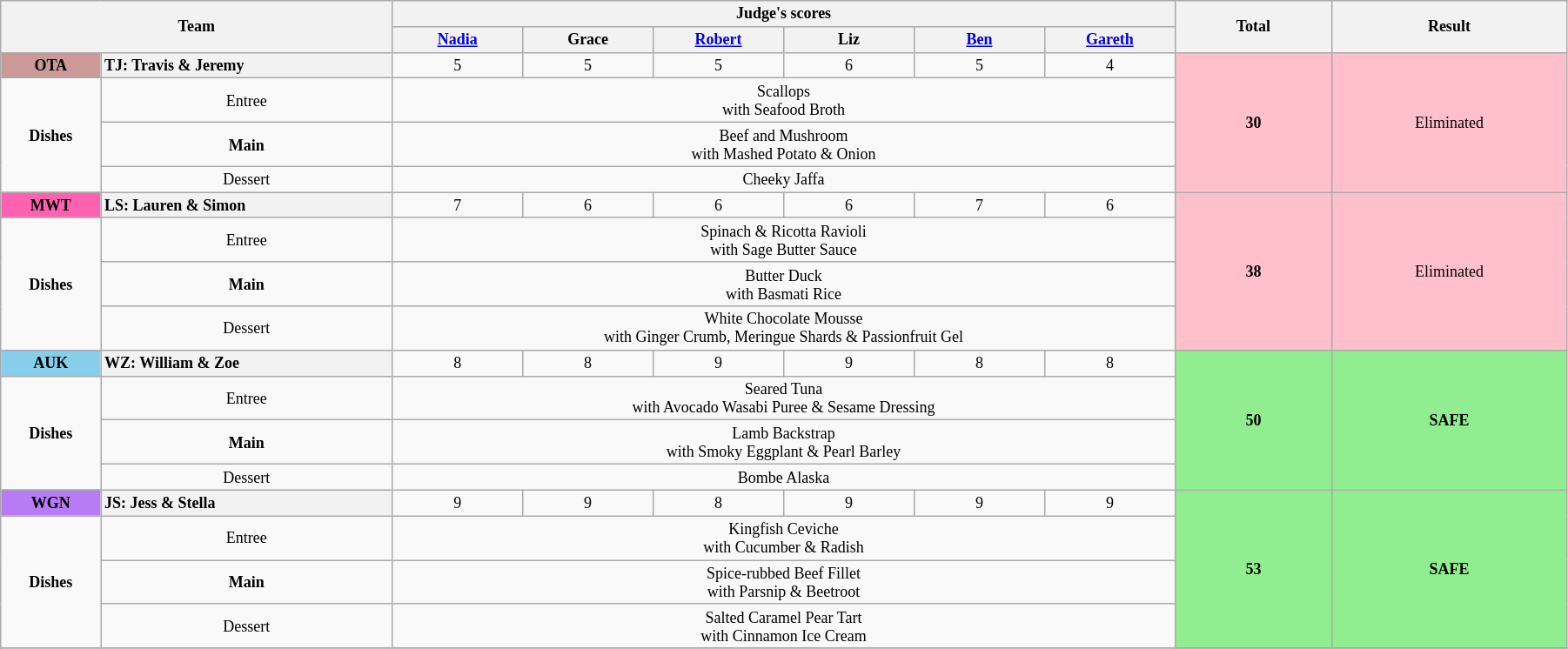<table class="wikitable" style="text-align: center; font-size: 9pt; line-height:14px; width:95%">
<tr>
<th rowspan="2" style="width:25%;" colspan="2">Team</th>
<th colspan="6" style="width:50%;">Judge's scores</th>
<th rowspan="2" style="width:10%;">Total<br></th>
<th rowspan="2" style="width:20%;">Result</th>
</tr>
<tr>
<th style="width:40px;"><a href='#'>Nadia</a></th>
<th style="width:40px;">Grace</th>
<th style="width:40px;"><a href='#'>Robert</a></th>
<th style="width:40px;">Liz</th>
<th style="width:40px;"><a href='#'>Ben</a></th>
<th style="width:40px;"><a href='#'>Gareth</a></th>
</tr>
<tr>
<td scope="row" align="center" style="background-color:#CC9999; "><strong>OTA</strong></td>
<th scope="row" style="text-align:left;">TJ: Travis & Jeremy</th>
<td>5</td>
<td>5</td>
<td>5</td>
<td>6</td>
<td>5</td>
<td>4</td>
<td rowspan="4" bgcolor="pink"><strong>30</strong></td>
<td rowspan="4" bgcolor="pink">Eliminated </td>
</tr>
<tr>
<td rowspan="3"><strong>Dishes</strong></td>
<td>Entree</td>
<td colspan="6">Scallops<br>with Seafood Broth</td>
</tr>
<tr>
<td><strong>Main</strong></td>
<td colspan="6">Beef and Mushroom<br>with Mashed Potato & Onion</td>
</tr>
<tr>
<td>Dessert</td>
<td colspan="6">Cheeky Jaffa</td>
</tr>
<tr>
<td scope="row" align="center" style="background:#FF61B1; "><strong>MWT</strong></td>
<th scope="row" style="text-align:left;">LS: Lauren & Simon</th>
<td>7</td>
<td>6</td>
<td>6</td>
<td>6</td>
<td>7</td>
<td>6</td>
<td rowspan="4" bgcolor="pink"><strong>38</strong></td>
<td rowspan="4" bgcolor="pink">Eliminated </td>
</tr>
<tr>
<td rowspan="3"><strong>Dishes</strong></td>
<td>Entree</td>
<td colspan="6">Spinach & Ricotta Ravioli<br>with Sage Butter Sauce</td>
</tr>
<tr>
<td><strong>Main</strong></td>
<td colspan="6">Butter Duck<br>with Basmati Rice</td>
</tr>
<tr>
<td>Dessert</td>
<td colspan="6">White Chocolate Mousse<br>with Ginger Crumb, Meringue Shards & Passionfruit Gel</td>
</tr>
<tr>
<td scope="row" align="center" style="background-color:skyblue; "><strong>AUK</strong></td>
<th scope="row" style="text-align:left;">WZ: William & Zoe</th>
<td>8</td>
<td>8</td>
<td>9</td>
<td>9</td>
<td>8</td>
<td>8</td>
<td rowspan="4" bgcolor="lightgreen"><strong>50</strong></td>
<td rowspan="4" bgcolor="lightgreen"><strong>SAFE</strong></td>
</tr>
<tr>
<td rowspan="3"><strong>Dishes</strong></td>
<td>Entree</td>
<td colspan="6">Seared Tuna<br>with Avocado Wasabi Puree & Sesame Dressing</td>
</tr>
<tr>
<td><strong>Main</strong></td>
<td colspan="6">Lamb Backstrap<br>with Smoky Eggplant & Pearl Barley</td>
</tr>
<tr>
<td>Dessert</td>
<td colspan="6">Bombe Alaska<br></td>
</tr>
<tr>
<td scope="row" align="center" style="background:#B87BF6; "><strong>WGN</strong></td>
<th scope="row" style="text-align:left;"><strong>JS: Jess & Stella</strong></th>
<td>9</td>
<td>9</td>
<td>8</td>
<td>9</td>
<td>9</td>
<td>9</td>
<td rowspan="4" bgcolor="lightgreen"><strong>53</strong></td>
<td rowspan="4" bgcolor="lightgreen"><strong>SAFE</strong></td>
</tr>
<tr>
<td rowspan="3"><strong>Dishes</strong></td>
<td>Entree</td>
<td colspan="6">Kingfish Ceviche<br>with Cucumber & Radish</td>
</tr>
<tr>
<td><strong>Main</strong></td>
<td colspan="6">Spice-rubbed Beef Fillet<br>with Parsnip & Beetroot</td>
</tr>
<tr>
<td>Dessert</td>
<td colspan="6">Salted Caramel Pear Tart<br>with Cinnamon Ice Cream</td>
</tr>
<tr>
</tr>
</table>
